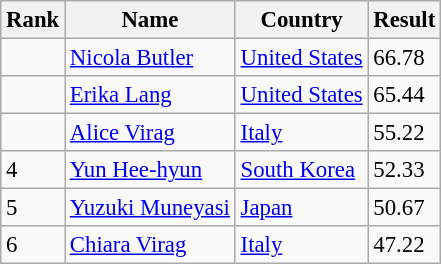<table class="wikitable" style="font-size:95%" style="text-align:center; width:35em;">
<tr>
<th>Rank</th>
<th>Name</th>
<th>Country</th>
<th>Result</th>
</tr>
<tr>
<td></td>
<td align=left><a href='#'>Nicola Butler</a></td>
<td align="left"> <a href='#'>United States</a></td>
<td>66.78</td>
</tr>
<tr>
<td></td>
<td align=left><a href='#'>Erika Lang</a></td>
<td align=left> <a href='#'>United States</a></td>
<td>65.44</td>
</tr>
<tr>
<td></td>
<td align=left><a href='#'>Alice Virag</a></td>
<td align="left"> <a href='#'>Italy</a></td>
<td>55.22</td>
</tr>
<tr>
<td>4</td>
<td align=left><a href='#'>Yun Hee-hyun</a></td>
<td align="left"> <a href='#'>South Korea</a></td>
<td>52.33</td>
</tr>
<tr>
<td>5</td>
<td align=left><a href='#'>Yuzuki Muneyasi</a></td>
<td align="left"> <a href='#'>Japan</a></td>
<td>50.67</td>
</tr>
<tr>
<td>6</td>
<td align=left><a href='#'>Chiara Virag</a></td>
<td align="left"> <a href='#'>Italy</a></td>
<td>47.22</td>
</tr>
</table>
